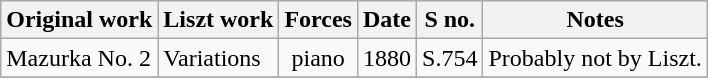<table class="wikitable">
<tr>
<th>Original work</th>
<th>Liszt work</th>
<th>Forces</th>
<th>Date</th>
<th>S no.</th>
<th>Notes</th>
</tr>
<tr>
<td>Mazurka No. 2</td>
<td>Variations</td>
<td style="text-align: center">piano</td>
<td>1880</td>
<td>S.754</td>
<td>Probably not by Liszt.</td>
</tr>
<tr>
</tr>
</table>
